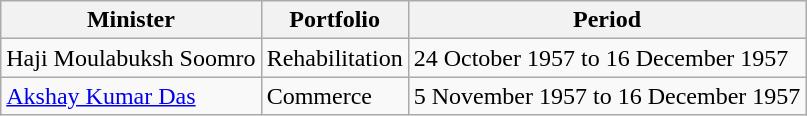<table class="wikitable sortable">
<tr>
<th>Minister</th>
<th>Portfolio</th>
<th>Period</th>
</tr>
<tr>
<td>Haji Moulabuksh Soomro</td>
<td>Rehabilitation</td>
<td>24 October 1957 to 16 December 1957</td>
</tr>
<tr>
<td><a href='#'>Akshay Kumar Das</a></td>
<td>Commerce</td>
<td>5 November 1957 to 16 December 1957</td>
</tr>
</table>
